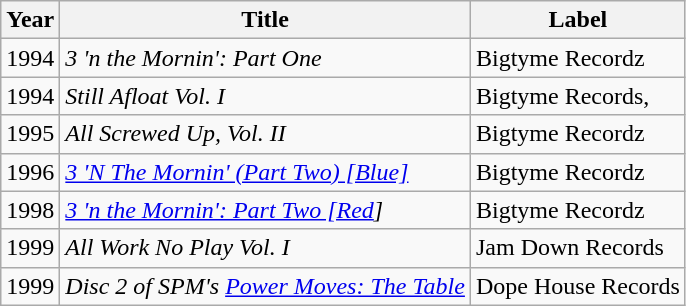<table class="wikitable">
<tr>
<th>Year</th>
<th>Title</th>
<th>Label</th>
</tr>
<tr>
<td>1994</td>
<td 3 'n the Mornin' (Part One)><em>3 'n the Mornin': Part One</em></td>
<td>Bigtyme Recordz</td>
</tr>
<tr>
<td>1994</td>
<td><em>Still Afloat Vol. I</em></td>
<td>Bigtyme Records,</td>
</tr>
<tr>
<td>1995</td>
<td><em>All Screwed Up, Vol. II</em></td>
<td>Bigtyme Recordz</td>
</tr>
<tr>
<td>1996</td>
<td><a href='#'><em>3 'N The Mornin' (Part Two) [Blue]</em></a></td>
<td>Bigtyme Recordz</td>
</tr>
<tr>
<td>1998</td>
<td><em><a href='#'>3 'n the Mornin': Part Two [Red</a>]</em></td>
<td>Bigtyme Recordz</td>
</tr>
<tr>
<td>1999</td>
<td><em>All Work No Play Vol. I</em></td>
<td>Jam Down Records</td>
</tr>
<tr>
<td>1999</td>
<td><em>Disc 2 of SPM's <a href='#'>Power Moves: The Table</a></em></td>
<td>Dope House Records</td>
</tr>
</table>
